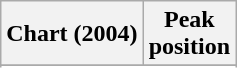<table class="wikitable sortable plainrowheaders" style="text-align:center">
<tr>
<th>Chart (2004)</th>
<th>Peak<br>position</th>
</tr>
<tr>
</tr>
<tr>
</tr>
<tr>
</tr>
</table>
